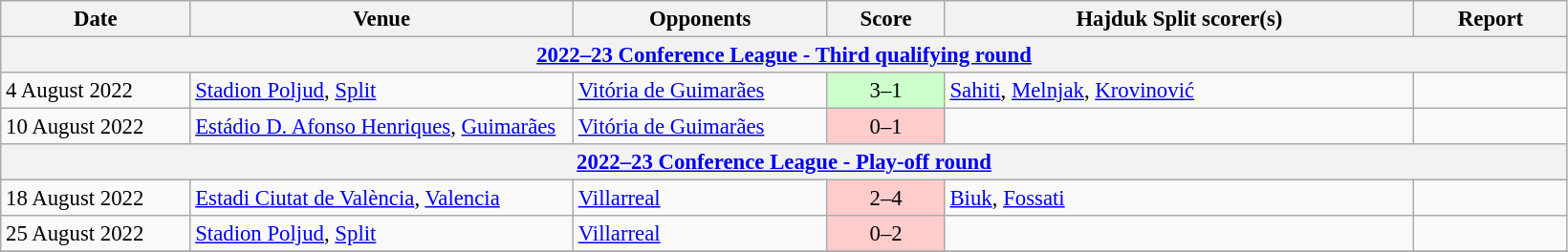<table class="wikitable" style="font-size:95%;">
<tr>
<th width=125>Date</th>
<th width=260>Venue</th>
<th width=170>Opponents</th>
<th width= 75>Score</th>
<th width=320>Hajduk Split scorer(s)</th>
<th width=100>Report</th>
</tr>
<tr>
<th colspan=7><a href='#'>2022–23 Conference League - Third qualifying round</a></th>
</tr>
<tr>
<td>4 August 2022</td>
<td><a href='#'>Stadion Poljud</a>, <a href='#'>Split</a></td>
<td> <a href='#'>Vitória de Guimarães</a></td>
<td align=center bgcolor=#CCFFCC>3–1</td>
<td><a href='#'>Sahiti</a>, <a href='#'>Melnjak</a>, <a href='#'>Krovinović</a></td>
<td></td>
</tr>
<tr>
<td>10 August 2022</td>
<td><a href='#'>Estádio D. Afonso Henriques</a>, <a href='#'>Guimarães</a></td>
<td> <a href='#'>Vitória de Guimarães</a></td>
<td align=center bgcolor=#FFCCCC>0–1</td>
<td></td>
<td></td>
</tr>
<tr>
<th colspan=7><a href='#'>2022–23 Conference League - Play-off round</a></th>
</tr>
<tr>
<td>18 August 2022</td>
<td><a href='#'>Estadi Ciutat de València</a>, <a href='#'>Valencia</a></td>
<td> <a href='#'>Villarreal</a></td>
<td align=center bgcolor=#FFCCCC>2–4</td>
<td><a href='#'>Biuk</a>, <a href='#'>Fossati</a></td>
<td></td>
</tr>
<tr>
<td>25 August 2022</td>
<td><a href='#'>Stadion Poljud</a>, <a href='#'>Split</a></td>
<td> <a href='#'>Villarreal</a></td>
<td align=center bgcolor=#FFCCCC>0–2</td>
<td></td>
<td></td>
</tr>
<tr>
</tr>
</table>
